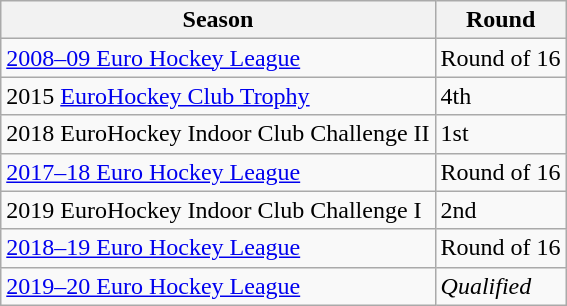<table class="wikitable collapsible">
<tr>
<th>Season</th>
<th>Round</th>
</tr>
<tr>
<td><a href='#'>2008–09 Euro Hockey League</a></td>
<td>Round of 16</td>
</tr>
<tr>
<td>2015 <a href='#'>EuroHockey Club Trophy</a></td>
<td>4th</td>
</tr>
<tr>
<td>2018 EuroHockey Indoor Club Challenge II </td>
<td>1st</td>
</tr>
<tr>
<td><a href='#'>2017–18 Euro Hockey League</a></td>
<td>Round of 16</td>
</tr>
<tr>
<td>2019 EuroHockey Indoor Club Challenge I </td>
<td>2nd</td>
</tr>
<tr>
<td><a href='#'>2018–19 Euro Hockey League</a></td>
<td>Round of 16</td>
</tr>
<tr>
<td><a href='#'>2019–20 Euro Hockey League</a></td>
<td><em>Qualified</em></td>
</tr>
</table>
